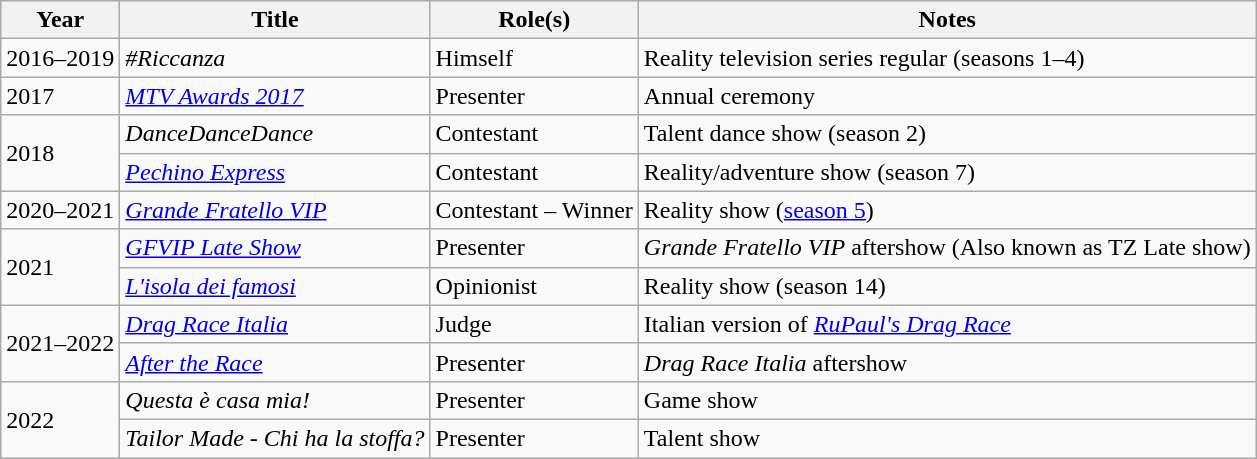<table class="wikitable plainrowheaders sortable">
<tr>
<th scope="col">Year</th>
<th scope="col">Title</th>
<th scope="col">Role(s)</th>
<th scope="col" class="unsortable">Notes</th>
</tr>
<tr>
<td>2016–2019</td>
<td><em>#Riccanza</em></td>
<td>Himself</td>
<td>Reality television series regular (seasons 1–4)</td>
</tr>
<tr>
<td>2017</td>
<td><em><a href='#'>MTV Awards 2017</a></em></td>
<td>Presenter</td>
<td>Annual ceremony</td>
</tr>
<tr>
<td rowspan="2">2018</td>
<td><em>DanceDanceDance</em></td>
<td>Contestant</td>
<td>Talent dance show (season 2)</td>
</tr>
<tr>
<td><em><a href='#'>Pechino Express</a></em></td>
<td>Contestant</td>
<td>Reality/adventure show (season 7)</td>
</tr>
<tr>
<td>2020–2021</td>
<td><em><a href='#'>Grande Fratello VIP</a></em></td>
<td>Contestant – Winner</td>
<td>Reality show (<a href='#'>season 5</a>)</td>
</tr>
<tr>
<td rowspan="2">2021</td>
<td><em><a href='#'>GFVIP Late Show</a></em></td>
<td>Presenter</td>
<td><em>Grande Fratello VIP</em> aftershow (Also known as TZ Late show)</td>
</tr>
<tr>
<td><em><a href='#'>L'isola dei famosi</a></em></td>
<td>Opinionist</td>
<td>Reality show (season 14)</td>
</tr>
<tr>
<td rowspan="2">2021–2022</td>
<td><em><a href='#'>Drag Race Italia</a></em></td>
<td>Judge</td>
<td>Italian version of <em><a href='#'>RuPaul's Drag Race</a></em></td>
</tr>
<tr>
<td><em><a href='#'>After the Race</a></em></td>
<td>Presenter</td>
<td><em>Drag Race Italia</em> aftershow</td>
</tr>
<tr>
<td rowspan="2">2022</td>
<td><em>Questa è casa mia!</em></td>
<td>Presenter</td>
<td>Game show</td>
</tr>
<tr>
<td><em>Tailor Made - Chi ha la stoffa?</em></td>
<td>Presenter</td>
<td>Talent show</td>
</tr>
</table>
